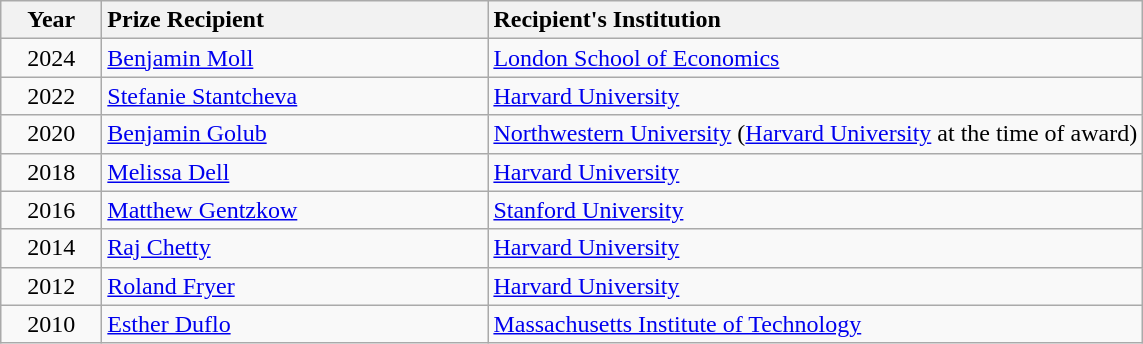<table class="wikitable">
<tr>
<th>Year</th>
<th style="text-align:left;">Prize Recipient</th>
<th style="text-align:left;">Recipient's Institution</th>
</tr>
<tr>
<td width=60px style="text-align:center;">2024</td>
<td width=250px><a href='#'>Benjamin Moll</a></td>
<td><a href='#'>London School of Economics</a></td>
</tr>
<tr>
<td width=60px style="text-align:center;">2022</td>
<td width=250px><a href='#'>Stefanie Stantcheva</a></td>
<td><a href='#'>Harvard University</a></td>
</tr>
<tr>
<td width=60px style="text-align:center;">2020</td>
<td width=250px><a href='#'>Benjamin Golub</a></td>
<td><a href='#'>Northwestern University</a> (<a href='#'>Harvard University</a> at the time of award)</td>
</tr>
<tr>
<td width=60px style="text-align:center;">2018</td>
<td width=250px><a href='#'>Melissa Dell</a></td>
<td><a href='#'>Harvard University</a></td>
</tr>
<tr>
<td width=60px style="text-align:center;">2016</td>
<td width=250px><a href='#'>Matthew Gentzkow</a></td>
<td><a href='#'>Stanford University</a></td>
</tr>
<tr>
<td style="text-align:center;">2014</td>
<td width=250px><a href='#'>Raj Chetty</a></td>
<td><a href='#'>Harvard University</a></td>
</tr>
<tr>
<td style="text-align:center;">2012</td>
<td width=250px><a href='#'>Roland Fryer</a></td>
<td><a href='#'>Harvard University</a></td>
</tr>
<tr>
<td style="text-align:center;">2010</td>
<td><a href='#'>Esther Duflo</a></td>
<td><a href='#'>Massachusetts Institute of Technology</a></td>
</tr>
</table>
